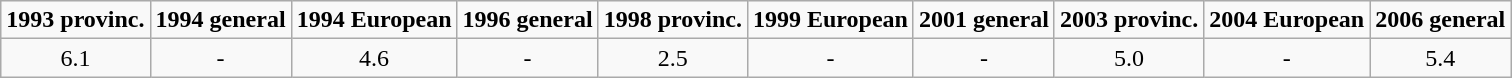<table class="wikitable" style="text-align:center">
<tr>
<td><strong>1993 provinc.</strong></td>
<td><strong>1994 general</strong></td>
<td><strong>1994 European</strong></td>
<td><strong>1996 general</strong></td>
<td><strong>1998 provinc.</strong></td>
<td><strong>1999 European</strong></td>
<td><strong>2001 general</strong></td>
<td><strong>2003 provinc.</strong></td>
<td><strong>2004 European</strong></td>
<td><strong>2006 general</strong></td>
</tr>
<tr>
<td>6.1</td>
<td>-</td>
<td>4.6</td>
<td>-</td>
<td>2.5</td>
<td>-</td>
<td>-</td>
<td>5.0</td>
<td>-</td>
<td>5.4</td>
</tr>
</table>
